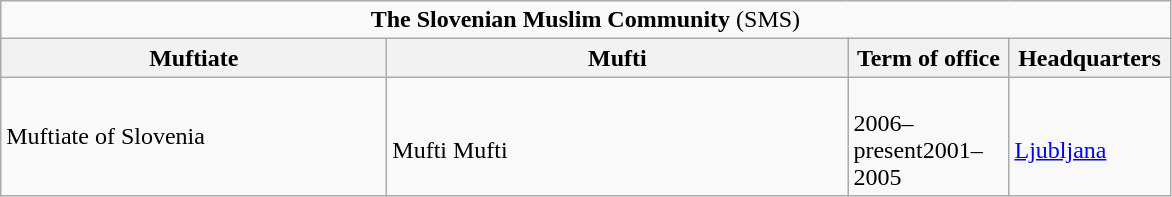<table class=wikitable>
<tr>
<td colspan=4 align=center><strong>The Slovenian Muslim Community</strong> (SMS)</td>
</tr>
<tr>
<th scope="row" width="250">Muftiate</th>
<th scope="row" width="300">Mufti</th>
<th scope="row" width="100">Term of office</th>
<th scope="row" width="100">Headquarters</th>
</tr>
<tr>
<td>Muftiate of Slovenia</td>
<td><br>Mufti Mufti </td>
<td><br>2006–present2001–2005</td>
<td><br><a href='#'>Ljubljana</a></td>
</tr>
</table>
